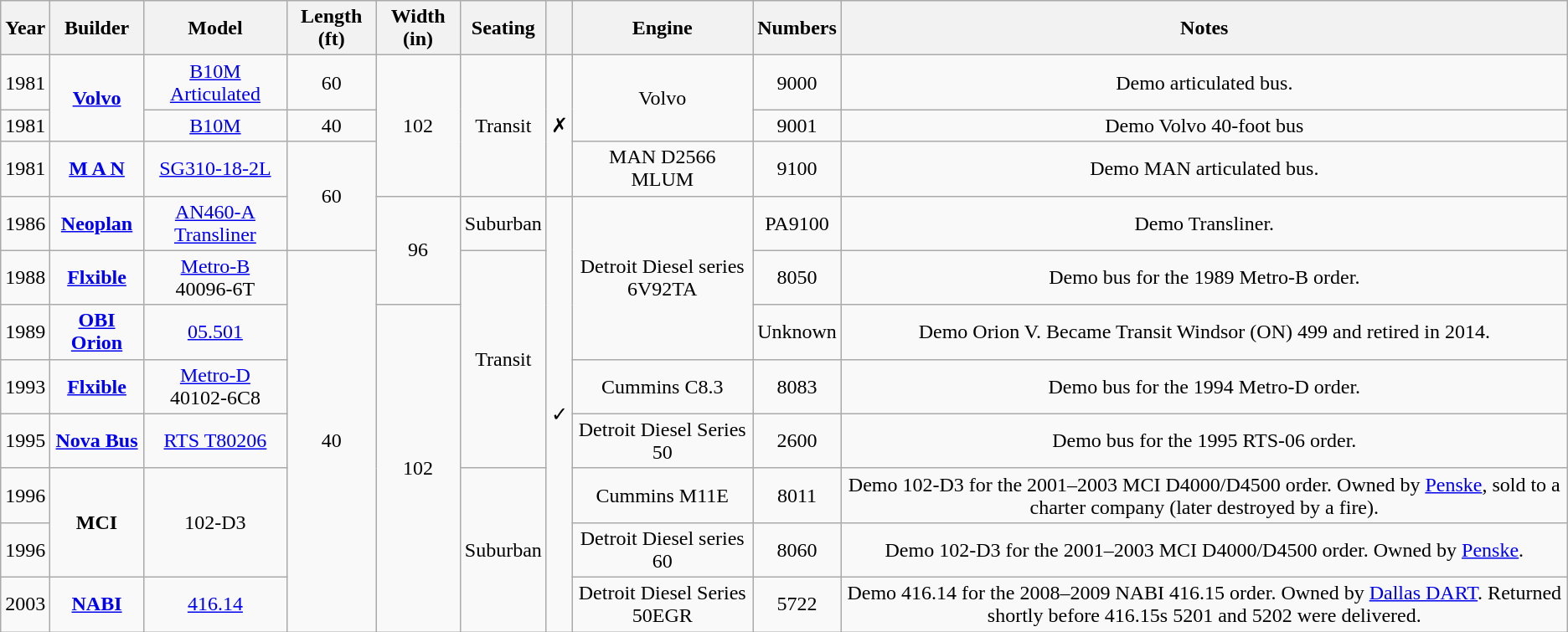<table class="wikitable">
<tr align="center">
<th>Year</th>
<th>Builder</th>
<th>Model</th>
<th>Length (ft)</th>
<th>Width (in)</th>
<th>Seating</th>
<th></th>
<th>Engine</th>
<th>Numbers</th>
<th>Notes</th>
</tr>
<tr align="center">
<td>1981</td>
<td rowspan="2"><strong><a href='#'>Volvo</a></strong></td>
<td><a href='#'>B10M Articulated</a></td>
<td>60</td>
<td rowspan="3">102</td>
<td rowspan="3">Transit</td>
<td rowspan="3"><span>✗</span></td>
<td rowspan="2">Volvo</td>
<td>9000</td>
<td>Demo articulated bus.</td>
</tr>
<tr align="center">
<td>1981</td>
<td><a href='#'>B10M</a></td>
<td>40</td>
<td>9001</td>
<td>Demo Volvo 40-foot bus</td>
</tr>
<tr align="center">
<td>1981</td>
<td><strong><a href='#'>M A N</a></strong></td>
<td><a href='#'>SG310-18-2L</a></td>
<td rowspan="2">60</td>
<td>MAN D2566 MLUM</td>
<td>9100</td>
<td>Demo MAN articulated bus.</td>
</tr>
<tr align="center">
<td>1986</td>
<td><strong><a href='#'>Neoplan</a></strong></td>
<td><a href='#'>AN460-A Transliner</a></td>
<td rowspan="2">96</td>
<td>Suburban</td>
<td rowspan="8"><span>✓</span></td>
<td rowspan="3">Detroit Diesel series 6V92TA</td>
<td>PA9100</td>
<td>Demo Transliner.</td>
</tr>
<tr align="center">
<td>1988</td>
<td><strong><a href='#'>Flxible</a></strong></td>
<td><a href='#'>Metro-B</a><br> 40096-6T</td>
<td rowspan="7">40</td>
<td rowspan="4">Transit</td>
<td>8050</td>
<td>Demo bus for the 1989 Metro-B order.</td>
</tr>
<tr align="center">
<td>1989</td>
<td><strong><a href='#'>OBI Orion</a></strong></td>
<td><a href='#'>05.501</a></td>
<td rowspan="6">102</td>
<td>Unknown</td>
<td>Demo Orion V. Became Transit Windsor (ON) 499 and retired in 2014.</td>
</tr>
<tr align="center">
<td>1993</td>
<td><strong><a href='#'>Flxible</a></strong></td>
<td><a href='#'>Metro-D</a><br>40102-6C8</td>
<td>Cummins C8.3</td>
<td>8083</td>
<td>Demo bus for the 1994 Metro-D order.</td>
</tr>
<tr align="center">
<td>1995</td>
<td><strong><a href='#'>Nova Bus</a></strong></td>
<td><a href='#'>RTS T80206</a></td>
<td>Detroit Diesel Series 50</td>
<td>2600</td>
<td>Demo bus for the 1995 RTS-06 order.</td>
</tr>
<tr align="center">
<td>1996</td>
<td rowspan="2"><strong>MCI</strong></td>
<td rowspan="2">102-D3</td>
<td rowspan="3">Suburban</td>
<td>Cummins M11E</td>
<td>8011</td>
<td>Demo 102-D3 for the 2001–2003 MCI D4000/D4500 order. Owned by <a href='#'>Penske</a>, sold to a charter company (later destroyed by a fire).</td>
</tr>
<tr align="center">
<td>1996</td>
<td>Detroit Diesel series 60</td>
<td>8060</td>
<td>Demo 102-D3 for the 2001–2003 MCI D4000/D4500 order. Owned by <a href='#'>Penske</a>.</td>
</tr>
<tr align="center">
<td>2003</td>
<td><strong><a href='#'>NABI</a></strong></td>
<td><a href='#'>416.14</a></td>
<td>Detroit Diesel Series 50EGR</td>
<td>5722</td>
<td>Demo 416.14 for the 2008–2009 NABI 416.15 order. Owned by <a href='#'>Dallas DART</a>. Returned shortly before 416.15s 5201 and 5202 were delivered.</td>
</tr>
</table>
